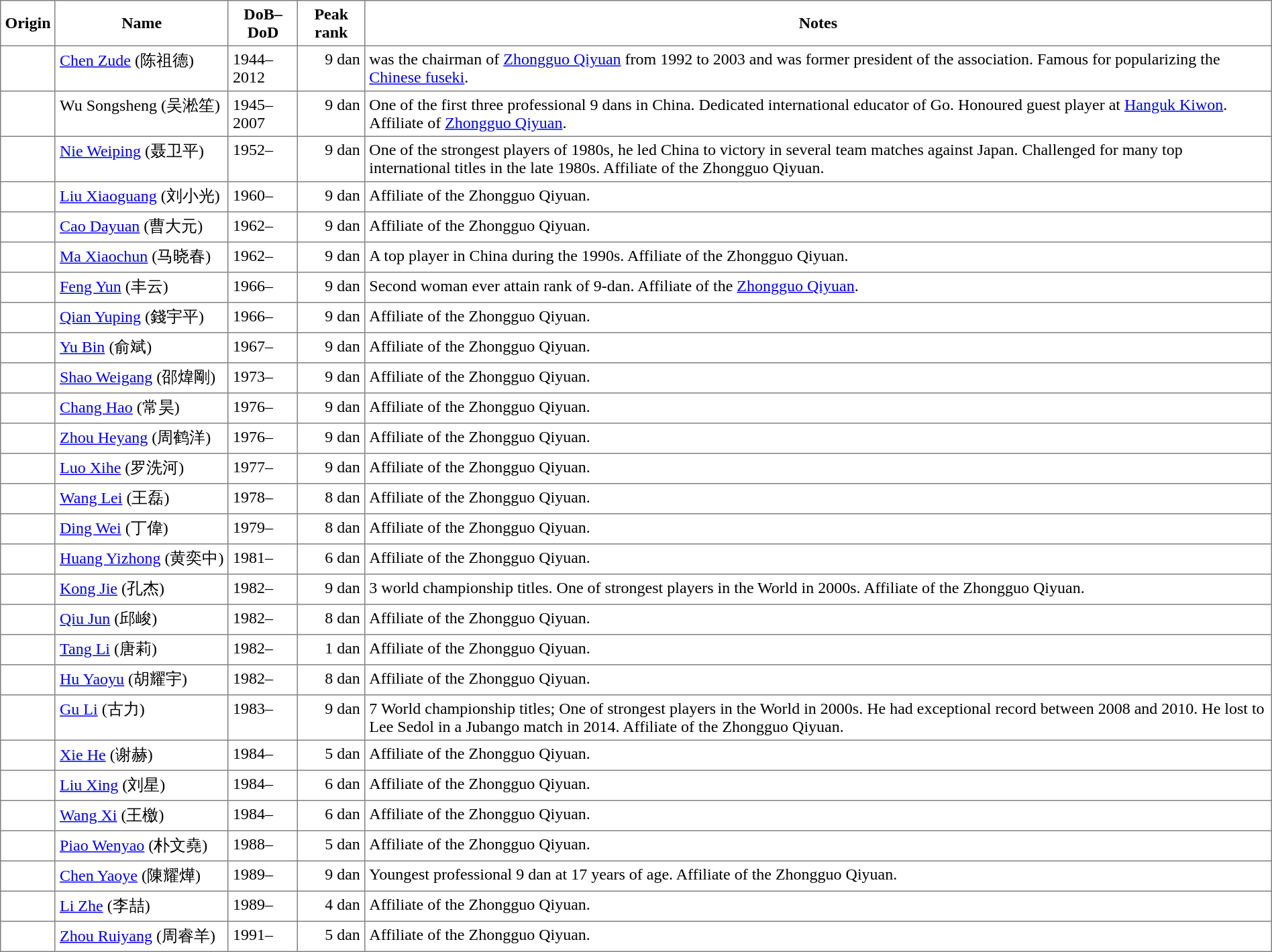<table class="toccolours" border="1" cellpadding="4" cellspacing="0" style="border-collapse: collapse; margin:0;">
<tr>
<th>Origin</th>
<th>Name</th>
<th>DoB–DoD</th>
<th>Peak rank</th>
<th>Notes</th>
</tr>
<tr valign="top">
<td></td>
<td style="white-space:nowrap"><a href='#'>Chen Zude</a> (陈祖德)</td>
<td>1944–2012</td>
<td align="right" style="white-space:nowrap">9 dan</td>
<td>was the chairman of <a href='#'>Zhongguo Qiyuan</a> from 1992 to 2003 and was former president of the association. Famous for popularizing the <a href='#'>Chinese fuseki</a>.</td>
</tr>
<tr valign="top">
<td></td>
<td style="white-space:nowrap">Wu Songsheng  (吴淞笙)</td>
<td>1945–2007</td>
<td align="right" style="white-space:nowrap">9 dan</td>
<td>One of the first three professional 9 dans in China. Dedicated international educator of Go. Honoured guest player at <a href='#'>Hanguk Kiwon</a>. Affiliate of <a href='#'>Zhongguo Qiyuan</a>.</td>
</tr>
<tr valign="top">
<td></td>
<td style="white-space:nowrap"><a href='#'>Nie Weiping</a> (聂卫平)</td>
<td>1952–</td>
<td align="right" style="white-space:nowrap">9 dan</td>
<td>One of the strongest players of 1980s, he led China to victory in several team matches against Japan. Challenged for many top international titles in the late 1980s. Affiliate of the Zhongguo Qiyuan.</td>
</tr>
<tr valign="top">
<td></td>
<td style="white-space:nowrap"><a href='#'>Liu Xiaoguang</a> (刘小光)</td>
<td>1960–</td>
<td align="right" style="white-space:nowrap">9 dan</td>
<td>Affiliate of the Zhongguo Qiyuan.</td>
</tr>
<tr valign="top">
<td></td>
<td style="white-space:nowrap"><a href='#'>Cao Dayuan</a> (曹大元)</td>
<td>1962–</td>
<td align="right" style="white-space:nowrap">9 dan</td>
<td>Affiliate of the Zhongguo Qiyuan.</td>
</tr>
<tr valign="top">
<td></td>
<td style="white-space:nowrap"><a href='#'>Ma Xiaochun</a> (马晓春)</td>
<td>1962–</td>
<td align="right" style="white-space:nowrap">9 dan</td>
<td>A top player in China during the 1990s. Affiliate of the Zhongguo Qiyuan.</td>
</tr>
<tr valign="top">
<td></td>
<td style="white-space:nowrap"><a href='#'>Feng Yun</a> (丰云)</td>
<td>1966–</td>
<td align="right" style="white-space:nowrap">9 dan</td>
<td>Second woman ever attain rank of 9-dan. Affiliate of the <a href='#'>Zhongguo Qiyuan</a>.</td>
</tr>
<tr valign="top">
<td></td>
<td style="white-space:nowrap"><a href='#'>Qian Yuping</a> (錢宇平)</td>
<td>1966–</td>
<td align="right" style="white-space:nowrap">9 dan</td>
<td>Affiliate of the Zhongguo Qiyuan.</td>
</tr>
<tr valign="top">
<td></td>
<td style="white-space:nowrap"><a href='#'>Yu Bin</a> (俞斌)</td>
<td>1967–</td>
<td align="right" style="white-space:nowrap">9 dan</td>
<td>Affiliate of the Zhongguo Qiyuan.</td>
</tr>
<tr valign="top">
<td></td>
<td style="white-space:nowrap"><a href='#'>Shao Weigang</a> (邵煒剛)</td>
<td>1973–</td>
<td align="right" style="white-space:nowrap">9 dan</td>
<td>Affiliate of the Zhongguo Qiyuan.</td>
</tr>
<tr valign="top">
<td></td>
<td style="white-space:nowrap"><a href='#'>Chang Hao</a> (常昊)</td>
<td>1976–</td>
<td align="right" style="white-space:nowrap">9 dan</td>
<td>Affiliate of the Zhongguo Qiyuan.</td>
</tr>
<tr valign="top">
<td></td>
<td style="white-space:nowrap"><a href='#'>Zhou Heyang</a> (周鹤洋)</td>
<td>1976–</td>
<td align="right" style="white-space:nowrap">9 dan</td>
<td>Affiliate of the Zhongguo Qiyuan.</td>
</tr>
<tr valign="top">
<td></td>
<td style="white-space:nowrap"><a href='#'>Luo Xihe</a> (罗洗河)</td>
<td>1977–</td>
<td align="right" style="white-space:nowrap">9 dan</td>
<td>Affiliate of the Zhongguo Qiyuan.</td>
</tr>
<tr valign="top">
<td></td>
<td style="white-space:nowrap"><a href='#'>Wang Lei</a> (王磊)</td>
<td>1978–</td>
<td align="right" style="white-space:nowrap">8 dan</td>
<td>Affiliate of the Zhongguo Qiyuan.</td>
</tr>
<tr valign="top">
<td></td>
<td style="white-space:nowrap"><a href='#'>Ding Wei</a> (丁偉)</td>
<td>1979–</td>
<td align="right" style="white-space:nowrap">8 dan</td>
<td>Affiliate of the Zhongguo Qiyuan.</td>
</tr>
<tr valign="top">
<td></td>
<td style="white-space:nowrap"><a href='#'>Huang Yizhong</a> (黄奕中)</td>
<td>1981–</td>
<td align="right" style="white-space:nowrap">6 dan</td>
<td>Affiliate of the Zhongguo Qiyuan.</td>
</tr>
<tr valign="top">
<td></td>
<td style="white-space:nowrap"><a href='#'>Kong Jie</a> (孔杰)</td>
<td>1982–</td>
<td align="right" style="white-space:nowrap">9 dan</td>
<td>3 world championship titles. One of strongest players in the World in 2000s. Affiliate of the Zhongguo Qiyuan.</td>
</tr>
<tr valign="top">
<td></td>
<td style="white-space:nowrap"><a href='#'>Qiu Jun</a> (邱峻)</td>
<td>1982–</td>
<td align="right" style="white-space:nowrap">8 dan</td>
<td>Affiliate of the Zhongguo Qiyuan.</td>
</tr>
<tr valign="top">
<td></td>
<td style="white-space:nowrap"><a href='#'>Tang Li</a> (唐莉)</td>
<td>1982–</td>
<td align="right" style="white-space:nowrap">1 dan</td>
<td>Affiliate of the Zhongguo Qiyuan.</td>
</tr>
<tr valign="top">
<td></td>
<td style="white-space:nowrap"><a href='#'>Hu Yaoyu</a> (胡耀宇)</td>
<td>1982–</td>
<td align="right" style="white-space:nowrap">8 dan</td>
<td>Affiliate of the Zhongguo Qiyuan.</td>
</tr>
<tr valign="top">
<td></td>
<td style="white-space:nowrap"><a href='#'>Gu Li</a> (古力)</td>
<td>1983–</td>
<td align="right" style="white-space:nowrap">9 dan</td>
<td>7 World championship titles; One of strongest players in the World in 2000s. He had exceptional record between 2008 and 2010. He lost to Lee Sedol in a Jubango match in 2014.  Affiliate of the Zhongguo Qiyuan.</td>
</tr>
<tr valign="top">
<td></td>
<td style="white-space:nowrap"><a href='#'>Xie He</a> (谢赫)</td>
<td>1984–</td>
<td align="right" style="white-space:nowrap">5 dan</td>
<td>Affiliate of the Zhongguo Qiyuan.</td>
</tr>
<tr valign="top">
<td></td>
<td style="white-space:nowrap"><a href='#'>Liu Xing</a> (刘星)</td>
<td>1984–</td>
<td align="right" style="white-space:nowrap">6 dan</td>
<td>Affiliate of the Zhongguo Qiyuan.</td>
</tr>
<tr valign="top">
<td></td>
<td style="white-space:nowrap"><a href='#'>Wang Xi</a> (王檄)</td>
<td>1984–</td>
<td align="right" style="white-space:nowrap">6 dan</td>
<td>Affiliate of the Zhongguo Qiyuan.</td>
</tr>
<tr valign="top">
<td></td>
<td style="white-space:nowrap"><a href='#'>Piao Wenyao</a> (朴文堯)</td>
<td>1988–</td>
<td align="right" style="white-space:nowrap">5 dan</td>
<td>Affiliate of the Zhongguo Qiyuan.</td>
</tr>
<tr valign="top">
<td></td>
<td style="white-space:nowrap"><a href='#'>Chen Yaoye</a> (陳耀燁)</td>
<td>1989–</td>
<td align="right" style="white-space:nowrap">9 dan</td>
<td>Youngest professional 9 dan at 17 years of age. Affiliate of the Zhongguo Qiyuan.</td>
</tr>
<tr valign="top">
<td></td>
<td style="white-space:nowrap"><a href='#'>Li Zhe</a> (李喆)</td>
<td>1989–</td>
<td align="right" style="white-space:nowrap">4 dan</td>
<td>Affiliate of the Zhongguo Qiyuan.</td>
</tr>
<tr valign="top">
<td></td>
<td style="white-space:nowrap"><a href='#'>Zhou Ruiyang</a> (周睿羊)</td>
<td>1991–</td>
<td align="right" style="white-space:nowrap">5 dan</td>
<td>Affiliate of the Zhongguo Qiyuan.</td>
</tr>
</table>
